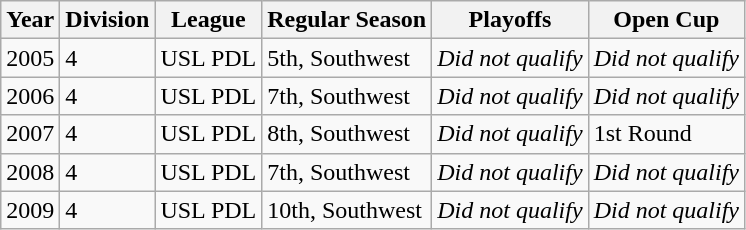<table class="wikitable">
<tr>
<th>Year</th>
<th>Division</th>
<th>League</th>
<th>Regular Season</th>
<th>Playoffs</th>
<th>Open Cup</th>
</tr>
<tr>
<td>2005</td>
<td>4</td>
<td>USL PDL</td>
<td>5th, Southwest</td>
<td><em>Did not qualify</em></td>
<td><em>Did not qualify</em></td>
</tr>
<tr>
<td>2006</td>
<td>4</td>
<td>USL PDL</td>
<td>7th, Southwest</td>
<td><em>Did not qualify</em></td>
<td><em>Did not qualify</em></td>
</tr>
<tr>
<td>2007</td>
<td>4</td>
<td>USL PDL</td>
<td>8th, Southwest</td>
<td><em>Did not qualify</em></td>
<td>1st Round</td>
</tr>
<tr>
<td>2008</td>
<td>4</td>
<td>USL PDL</td>
<td>7th, Southwest</td>
<td><em>Did not qualify</em></td>
<td><em>Did not qualify</em></td>
</tr>
<tr>
<td>2009</td>
<td>4</td>
<td>USL PDL</td>
<td>10th, Southwest</td>
<td><em>Did not qualify</em></td>
<td><em>Did not qualify</em></td>
</tr>
</table>
